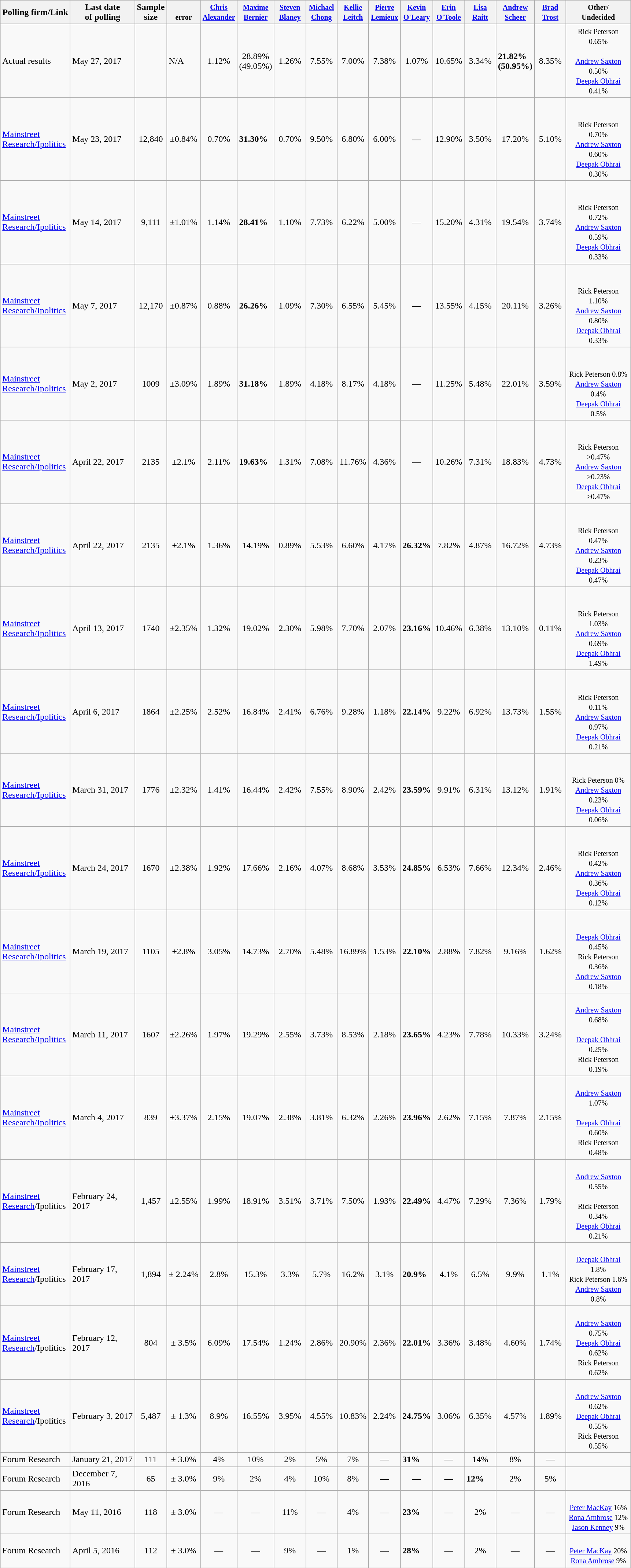<table class="wikitable sortable">
<tr>
<th style="width:120px">Polling firm/Link</th>
<th style="width:110px">Last date<br>of polling</th>
<th class=small>Sample<br>size</th>
<th><small><br>error</small></th>
<th style="width:50px;"><small><a href='#'>Chris<br>Alexander</a></small></th>
<th style="width:50px;"><small><a href='#'>Maxime<br>Bernier</a></small></th>
<th style="width:50px;"><small><a href='#'>Steven<br>Blaney</a></small></th>
<th style="width:50px;"><small><a href='#'>Michael<br>Chong</a></small></th>
<th style="width:50px;"><small><a href='#'>Kellie<br>Leitch</a></small></th>
<th style="width:50px;"><small><a href='#'>Pierre<br>Lemieux</a></small></th>
<th style="width:50px;"><small><a href='#'>Kevin<br>O'Leary</a></small></th>
<th style="width:50px;"><small><a href='#'>Erin<br>O'Toole</a></small></th>
<th style="width:50px;"><small><a href='#'>Lisa<br>Raitt</a></small></th>
<th style="width:50px;"><small><a href='#'>Andrew<br>Scheer</a></small></th>
<th style="width:50px;"><small><a href='#'>Brad<br>Trost</a></small></th>
<th style="width:110px;"><small>Other/<br>Undecided</small></th>
</tr>
<tr>
<td>Actual results</td>
<td>May 27, 2017</td>
<td></td>
<td>N/A</td>
<td align=center>1.12%</td>
<td align=center>28.89% (49.05%)</td>
<td align=center>1.26%</td>
<td align=center>7.55%</td>
<td align=center>7.00%</td>
<td align=center>7.38%</td>
<td align=center>1.07%</td>
<td align=center>10.65%</td>
<td align=center>3.34%</td>
<td><strong>21.82% (50.95%)</strong></td>
<td align=center>8.35%</td>
<td align=center><small>Rick Peterson 0.65%</small><br><br><small><a href='#'>Andrew Saxton</a> 0.50%</small><br>
<small><a href='#'>Deepak Obhrai</a> 0.41%</small><br></td>
</tr>
<tr>
<td><a href='#'>Mainstreet Research/Ipolitics</a></td>
<td>May 23, 2017</td>
<td align=center>12,840</td>
<td align=center>±0.84%</td>
<td align=center>0.70%</td>
<td><strong>31.30%</strong></td>
<td align=center>0.70%</td>
<td align=center>9.50%</td>
<td align=center>6.80%</td>
<td align=center>6.00%</td>
<td align=center>—</td>
<td align=center>12.90%</td>
<td align=center>3.50%</td>
<td align=center>17.20%</td>
<td align=center>5.10%</td>
<td align=center><small><span></span></small><br><br><small>Rick Peterson 0.70%</small><br>
<small><a href='#'>Andrew Saxton</a> 0.60%</small><br>
<small><a href='#'>Deepak Obhrai</a> 0.30%</small><br></td>
</tr>
<tr>
<td><a href='#'>Mainstreet Research/Ipolitics</a></td>
<td>May 14, 2017</td>
<td align=center>9,111</td>
<td align=center>±1.01%</td>
<td align=center>1.14%</td>
<td><strong>28.41%</strong></td>
<td align=center>1.10%</td>
<td align=center>7.73%</td>
<td align=center>6.22%</td>
<td align=center>5.00%</td>
<td align=center>—</td>
<td align=center>15.20%</td>
<td align=center>4.31%</td>
<td align=center>19.54%</td>
<td align=center>3.74%</td>
<td align=center><small><span></span></small><br><br><small>Rick Peterson 0.72%</small><br>
<small><a href='#'>Andrew Saxton</a> 0.59%</small><br>
<small><a href='#'>Deepak Obhrai</a> 0.33%</small><br></td>
</tr>
<tr>
<td><a href='#'>Mainstreet Research/Ipolitics</a></td>
<td>May 7, 2017</td>
<td align=center>12,170</td>
<td align=center>±0.87%</td>
<td align=center>0.88%</td>
<td><strong>26.26%</strong></td>
<td align=center>1.09%</td>
<td align=center>7.30%</td>
<td align=center>6.55%</td>
<td align=center>5.45%</td>
<td align=center>—</td>
<td align=center>13.55%</td>
<td align=center>4.15%</td>
<td align=center>20.11%</td>
<td align=center>3.26%</td>
<td align=center><small><span></span></small><br><br><small>Rick Peterson 1.10%</small><br>
<small><a href='#'>Andrew Saxton</a> 0.80%</small><br>
<small><a href='#'>Deepak Obhrai</a> 0.33%</small><br></td>
</tr>
<tr>
<td><a href='#'>Mainstreet Research/Ipolitics</a></td>
<td>May 2, 2017</td>
<td align=center>1009</td>
<td align=center>±3.09%</td>
<td align=center>1.89%</td>
<td><strong>31.18%</strong></td>
<td align=center>1.89%</td>
<td align=center>4.18%</td>
<td align=center>8.17%</td>
<td align=center>4.18%</td>
<td align=center>—</td>
<td align=center>11.25%</td>
<td align=center>5.48%</td>
<td align=center>22.01%</td>
<td align=center>3.59%</td>
<td align=center><small><span></span></small><br><br><small>Rick Peterson 0.8%</small><br>
<small><a href='#'>Andrew Saxton</a> 0.4%</small><br>
<small><a href='#'>Deepak Obhrai</a> 0.5%</small><br></td>
</tr>
<tr>
<td><a href='#'>Mainstreet Research/Ipolitics</a></td>
<td>April 22, 2017</td>
<td align=center>2135</td>
<td align=center>±2.1%</td>
<td align=center>2.11%</td>
<td><strong>19.63%</strong></td>
<td align=center>1.31%</td>
<td align=center>7.08%</td>
<td align=center>11.76%</td>
<td align=center>4.36%</td>
<td align=center>—</td>
<td align=center>10.26%</td>
<td align=center>7.31%</td>
<td align=center>18.83%</td>
<td align=center>4.73%</td>
<td align=center><small><span></span></small><br><br><small>Rick Peterson >0.47%</small><br>
<small><a href='#'>Andrew Saxton</a> >0.23%</small><br>
<small><a href='#'>Deepak Obhrai</a> >0.47%</small><br></td>
</tr>
<tr>
<td><a href='#'>Mainstreet Research/Ipolitics</a></td>
<td>April 22, 2017</td>
<td align=center>2135</td>
<td align=center>±2.1%</td>
<td align=center>1.36%</td>
<td align=center>14.19%</td>
<td align=center>0.89%</td>
<td align=center>5.53%</td>
<td align=center>6.60%</td>
<td align=center>4.17%</td>
<td><strong>26.32%</strong></td>
<td align=center>7.82%</td>
<td align=center>4.87%</td>
<td align=center>16.72%</td>
<td align=center>4.73%</td>
<td align=center><small><span></span></small><br><br><small>Rick Peterson 0.47%</small><br>
<small><a href='#'>Andrew Saxton</a> 0.23%</small><br>
<small><a href='#'>Deepak Obhrai</a> 0.47%</small><br></td>
</tr>
<tr>
<td><a href='#'>Mainstreet Research/Ipolitics</a></td>
<td>April 13, 2017</td>
<td align=center>1740</td>
<td align=center>±2.35%</td>
<td align=center>1.32%</td>
<td align=center>19.02%</td>
<td align=center>2.30%</td>
<td align=center>5.98%</td>
<td align=center>7.70%</td>
<td align=center>2.07%</td>
<td><strong>23.16%</strong></td>
<td align=center>10.46%</td>
<td align=center>6.38%</td>
<td align=center>13.10%</td>
<td align=center>0.11%</td>
<td align=center><small><span></span></small><br><br><small>Rick Peterson 1.03%</small><br>
<small><a href='#'>Andrew Saxton</a> 0.69%</small><br>
<small><a href='#'>Deepak Obhrai</a> 1.49%</small><br></td>
</tr>
<tr>
<td><a href='#'>Mainstreet Research/Ipolitics</a></td>
<td>April 6, 2017</td>
<td align=center>1864</td>
<td align=center>±2.25%</td>
<td align=center>2.52%</td>
<td align=center>16.84%</td>
<td align=center>2.41%</td>
<td align=center>6.76%</td>
<td align=center>9.28%</td>
<td align=center>1.18%</td>
<td><strong>22.14%</strong></td>
<td align=center>9.22%</td>
<td align=center>6.92%</td>
<td align=center>13.73%</td>
<td align=center>1.55%</td>
<td align=center><small><span></span></small><br><br><small>Rick Peterson 0.11%</small><br>
<small><a href='#'>Andrew Saxton</a> 0.97%</small><br>
<small><a href='#'>Deepak Obhrai</a> 0.21%</small><br></td>
</tr>
<tr>
<td><a href='#'>Mainstreet Research/Ipolitics</a></td>
<td>March 31, 2017</td>
<td align=center>1776</td>
<td align=center>±2.32%</td>
<td align=center>1.41%</td>
<td align=center>16.44%</td>
<td align=center>2.42%</td>
<td align=center>7.55%</td>
<td align=center>8.90%</td>
<td align=center>2.42%</td>
<td><strong>23.59%</strong></td>
<td align=center>9.91%</td>
<td align=center>6.31%</td>
<td align=center>13.12%</td>
<td align=center>1.91%</td>
<td align=center><small><span></span></small><br><br><small>Rick Peterson 0%</small><br>
<small><a href='#'>Andrew Saxton</a> 0.23%</small><br>
<small><a href='#'>Deepak Obhrai</a> 0.06%</small><br></td>
</tr>
<tr>
<td><a href='#'>Mainstreet Research/Ipolitics</a></td>
<td>March 24, 2017</td>
<td align=center>1670</td>
<td align=center>±2.38%</td>
<td align=center>1.92%</td>
<td align=center>17.66%</td>
<td align=center>2.16%</td>
<td align=center>4.07%</td>
<td align=center>8.68%</td>
<td align=center>3.53%</td>
<td><strong>24.85%</strong></td>
<td align=center>6.53%</td>
<td align=center>7.66%</td>
<td align=center>12.34%</td>
<td align=center>2.46%</td>
<td align=center><small><span></span></small><br><br><small>Rick Peterson 0.42%</small><br>
<small><a href='#'>Andrew Saxton</a> 0.36%</small><br>
<small><a href='#'>Deepak Obhrai</a> 0.12%</small><br></td>
</tr>
<tr>
<td><a href='#'>Mainstreet Research/Ipolitics</a></td>
<td>March 19, 2017</td>
<td align=center>1105</td>
<td align=center>±2.8%</td>
<td align=center>3.05%</td>
<td align=center>14.73%</td>
<td align=center>2.70%</td>
<td align=center>5.48%</td>
<td align=center>16.89%</td>
<td align=center>1.53%</td>
<td><strong>22.10%</strong></td>
<td align=center>2.88%</td>
<td align=center>7.82%</td>
<td align=center>9.16%</td>
<td align=center>1.62%</td>
<td align=center><small><span></span></small><br><br><small><a href='#'>Deepak Obhrai</a> 0.45%</small><br>
<small>Rick Peterson 0.36%</small><br>
<small><a href='#'>Andrew Saxton</a> 0.18%</small><br></td>
</tr>
<tr>
<td><a href='#'>Mainstreet Research/Ipolitics</a></td>
<td>March 11, 2017</td>
<td align=center>1607</td>
<td align=center>±2.26%</td>
<td align=center>1.97%</td>
<td align=center>19.29%</td>
<td align=center>2.55%</td>
<td align=center>3.73%</td>
<td align=center>8.53%</td>
<td align=center>2.18%</td>
<td><strong>23.65%</strong></td>
<td align=center>4.23%</td>
<td align=center>7.78%</td>
<td align=center>10.33%</td>
<td align=center>3.24%</td>
<td align=center><small><span></span></small><br><small><a href='#'>Andrew Saxton</a> 0.68%</small><br><br><small><a href='#'>Deepak Obhrai</a> 0.25%</small><br>
<small>Rick Peterson 0.19%</small></td>
</tr>
<tr>
<td><a href='#'>Mainstreet Research/Ipolitics</a></td>
<td>March 4, 2017</td>
<td align=center>839</td>
<td align=center>±3.37%</td>
<td align=center>2.15%</td>
<td align=center>19.07%</td>
<td align=center>2.38%</td>
<td align=center>3.81%</td>
<td align=center>6.32%</td>
<td align=center>2.26%</td>
<td><strong>23.96%</strong></td>
<td align=center>2.62%</td>
<td align=center>7.15%</td>
<td align=center>7.87%</td>
<td align=center>2.15%</td>
<td align=center><small><span></span></small><br><small><a href='#'>Andrew Saxton</a> 1.07%</small><br><br><small><a href='#'>Deepak Obhrai</a> 0.60%</small><br>
<small>Rick Peterson 0.48%</small></td>
</tr>
<tr>
<td> <a href='#'>Mainstreet Research</a>/Ipolitics</td>
<td>February 24, 2017</td>
<td align=center>1,457</td>
<td align=center>±2.55%</td>
<td align=center>1.99%</td>
<td align=center>18.91%</td>
<td align=center>3.51%</td>
<td align=center>3.71%</td>
<td align=center>7.50%</td>
<td align=center>1.93%</td>
<td><strong>22.49%</strong></td>
<td align=center>4.47%</td>
<td align=center>7.29%</td>
<td align=center>7.36%</td>
<td align=center>1.79%</td>
<td align=center><small><span></span></small><br><small><a href='#'>Andrew Saxton</a> 0.55%</small><br><br><small>Rick Peterson 0.34%</small><br><small><a href='#'>Deepak Obhrai</a>    0.21%</small></td>
</tr>
<tr>
<td> <a href='#'>Mainstreet Research</a>/Ipolitics</td>
<td>February 17, 2017</td>
<td align=center>1,894</td>
<td align=center>± 2.24%</td>
<td align=center>2.8%</td>
<td align=center>15.3%</td>
<td align=center>3.3%</td>
<td align=center>5.7%</td>
<td align=center>16.2%</td>
<td align=center>3.1%</td>
<td><strong>20.9%</strong></td>
<td align=center>4.1%</td>
<td align=center>6.5%</td>
<td align=center>9.9%</td>
<td align=center>1.1%</td>
<td align=center><small><span></span><br><a href='#'>Deepak Obhrai</a> 1.8%<br>Rick Peterson 1.6% <br><a href='#'>Andrew Saxton</a> 0.8%</small></td>
</tr>
<tr>
<td> <a href='#'>Mainstreet Research</a>/Ipolitics</td>
<td>February 12, 2017</td>
<td align=center>804</td>
<td align=center>± 3.5%</td>
<td align=center>6.09%</td>
<td align=center>17.54%</td>
<td align=center>1.24%</td>
<td align=center>2.86%</td>
<td align=center>20.90%</td>
<td align=center>2.36%</td>
<td><strong>22.01%</strong></td>
<td align=center>3.36%</td>
<td align=center>3.48%</td>
<td align=center>4.60%</td>
<td align=center>1.74%</td>
<td align=center><small><span></span><br><a href='#'>Andrew Saxton</a> 0.75%<br><a href='#'>Deepak Obhrai</a> 0.62%<br>Rick Peterson 0.62% </small></td>
</tr>
<tr>
<td> <a href='#'>Mainstreet Research</a>/Ipolitics</td>
<td>February 3, 2017</td>
<td align=center>5,487</td>
<td align=center>± 1.3%</td>
<td align=center>8.9%</td>
<td align=center>16.55%</td>
<td align=center>3.95%</td>
<td align=center>4.55%</td>
<td align=center>10.83%</td>
<td align=center>2.24%</td>
<td><strong>24.75%</strong></td>
<td align=center>3.06%</td>
<td align=center>6.35%</td>
<td align=center>4.57%</td>
<td align=center>1.89%</td>
<td align=center><small><span></span><br><a href='#'>Andrew Saxton</a> 0.62%<br><a href='#'>Deepak Obhrai</a> 0.55%<br>Rick Peterson 0.55% </small></td>
</tr>
<tr>
<td> Forum Research</td>
<td>January 21, 2017</td>
<td align=center>111</td>
<td align=center>± 3.0%</td>
<td align=center>4%</td>
<td align=center>10%</td>
<td align=center>2%</td>
<td align=center>5%</td>
<td align=center>7%</td>
<td align=center>—</td>
<td><strong>31%</strong></td>
<td align=center>—</td>
<td align=center>14%</td>
<td align=center>8%</td>
<td align=center>—</td>
<td align=center><small><span></span></small></td>
</tr>
<tr>
<td> Forum Research</td>
<td>December 7, 2016</td>
<td align=center>65</td>
<td align=center>± 3.0%</td>
<td align=center>9%</td>
<td align=center>2%</td>
<td align=center>4%</td>
<td align=center>10%</td>
<td style="text-align:center;">8%</td>
<td align=center>—</td>
<td align=center>—</td>
<td align=center>—</td>
<td><strong>12%</strong></td>
<td align=center>2%</td>
<td align=center>5%</td>
<td align=center><small><span></span></small></td>
</tr>
<tr>
<td> Forum Research</td>
<td>May 11, 2016</td>
<td align=center>118</td>
<td align=center>± 3.0%</td>
<td align=center>—</td>
<td align=center>—</td>
<td align=center>11%</td>
<td align=center>—</td>
<td align=center>4%</td>
<td align=center>—</td>
<td><strong>23%</strong></td>
<td align=center>—</td>
<td align=center>2%</td>
<td align=center>—</td>
<td align=center>—</td>
<td align=center><small><span></span><br><a href='#'>Peter MacKay</a> 16%<br><a href='#'>Rona Ambrose</a> 12%<br><a href='#'>Jason Kenney</a> 9%</small></td>
</tr>
<tr>
<td> Forum Research</td>
<td>April 5, 2016</td>
<td align=center>112</td>
<td align=center>± 3.0%</td>
<td align=center>—</td>
<td align=center>—</td>
<td align=center>9%</td>
<td align=center>—</td>
<td align=center>1%</td>
<td align=center>—</td>
<td><strong>28%</strong></td>
<td align=center>—</td>
<td align=center>2%</td>
<td align=center>—</td>
<td align=center>—</td>
<td align=center><small><span></span><br><a href='#'>Peter MacKay</a> 20%<br><a href='#'>Rona Ambrose</a> 9%<br></small></td>
</tr>
</table>
